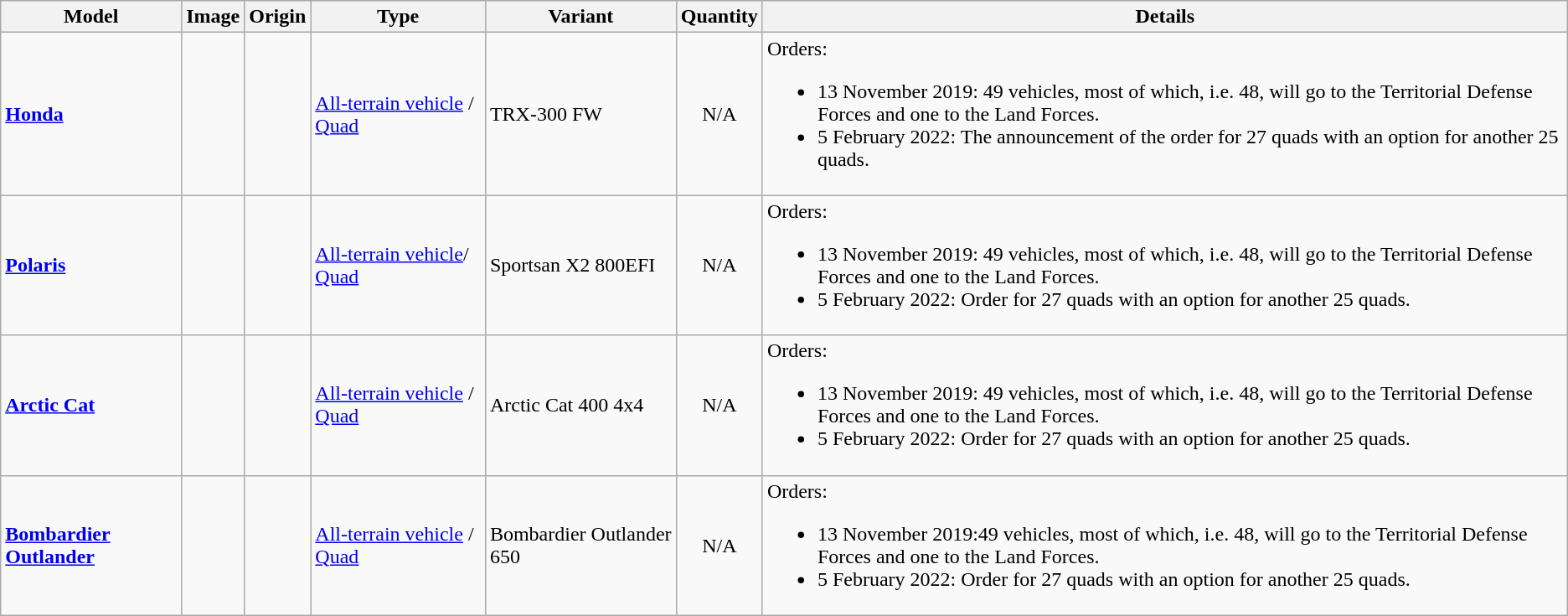<table class="wikitable">
<tr>
<th>Model</th>
<th>Image</th>
<th>Origin</th>
<th>Type</th>
<th>Variant</th>
<th>Quantity</th>
<th>Details</th>
</tr>
<tr>
<td><strong><a href='#'>Honda</a></strong></td>
<td></td>
<td><small></small></td>
<td><a href='#'>All-terrain vehicle</a> / <a href='#'>Quad</a></td>
<td>TRX-300 FW</td>
<td style="text-align: center;">N/A</td>
<td>Orders:<br><ul><li>13 November 2019: 49 vehicles, most of which, i.e. 48, will go to the Territorial Defense Forces and one to the Land Forces.</li><li>5 February 2022: The announcement of the order for 27 quads with an option for another 25 quads.</li></ul></td>
</tr>
<tr>
<td><strong><a href='#'>Polaris</a></strong></td>
<td></td>
<td><small></small></td>
<td><a href='#'>All-terrain vehicle</a>/ <a href='#'>Quad</a></td>
<td>Sportsan X2 800EFI</td>
<td style="text-align: center;">N/A</td>
<td>Orders:<br><ul><li>13 November 2019: 49 vehicles, most of which, i.e. 48, will go to the Territorial Defense Forces and one to the Land Forces.</li><li>5 February 2022: Order for 27 quads with an option for another 25 quads.</li></ul></td>
</tr>
<tr>
<td><strong><a href='#'>Arctic Cat</a></strong></td>
<td></td>
<td><small></small></td>
<td><a href='#'>All-terrain vehicle</a> / <a href='#'>Quad</a></td>
<td>Arctic Cat 400 4x4</td>
<td style="text-align: center;">N/A</td>
<td>Orders:<br><ul><li>13 November 2019: 49 vehicles, most of which, i.e. 48, will go to the Territorial Defense Forces and one to the Land Forces.</li><li>5 February 2022: Order for 27 quads with an option for another 25 quads.</li></ul></td>
</tr>
<tr>
<td><strong><a href='#'>Bombardier Outlander</a></strong></td>
<td></td>
<td><small></small></td>
<td><a href='#'>All-terrain vehicle</a> / <a href='#'>Quad</a></td>
<td>Bombardier Outlander 650</td>
<td style="text-align: center;">N/A</td>
<td>Orders:<br><ul><li>13 November 2019:49 vehicles, most of which, i.e. 48, will go to the Territorial Defense Forces and one to the Land Forces.</li><li>5 February 2022: Order for 27 quads with an option for another 25 quads.</li></ul></td>
</tr>
</table>
